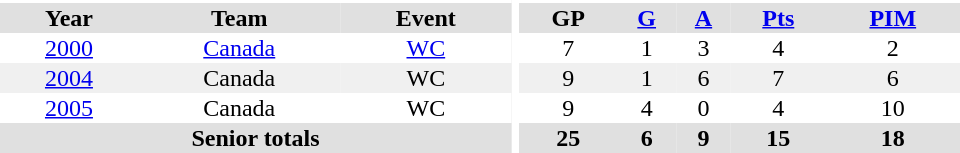<table border="0" cellpadding="1" cellspacing="0" style="text-align:center; width:40em">
<tr bgcolor="#e0e0e0">
<th colspan="3" bgcolor="#ffffff"></th>
<th rowspan="99" bgcolor="#ffffff"></th>
</tr>
<tr bgcolor="#e0e0e0">
<th>Year</th>
<th>Team</th>
<th>Event</th>
<th>GP</th>
<th><a href='#'>G</a></th>
<th><a href='#'>A</a></th>
<th><a href='#'>Pts</a></th>
<th><a href='#'>PIM</a></th>
</tr>
<tr>
<td><a href='#'>2000</a></td>
<td><a href='#'>Canada</a></td>
<td><a href='#'>WC</a></td>
<td>7</td>
<td>1</td>
<td>3</td>
<td>4</td>
<td>2</td>
</tr>
<tr bgcolor="#f0f0f0">
<td><a href='#'>2004</a></td>
<td>Canada</td>
<td>WC</td>
<td>9</td>
<td>1</td>
<td>6</td>
<td>7</td>
<td>6</td>
</tr>
<tr>
<td><a href='#'>2005</a></td>
<td>Canada</td>
<td>WC</td>
<td>9</td>
<td>4</td>
<td>0</td>
<td>4</td>
<td>10</td>
</tr>
<tr>
</tr>
<tr bgcolor="#e0e0e0">
<th colspan="3">Senior totals</th>
<th>25</th>
<th>6</th>
<th>9</th>
<th>15</th>
<th>18</th>
</tr>
</table>
